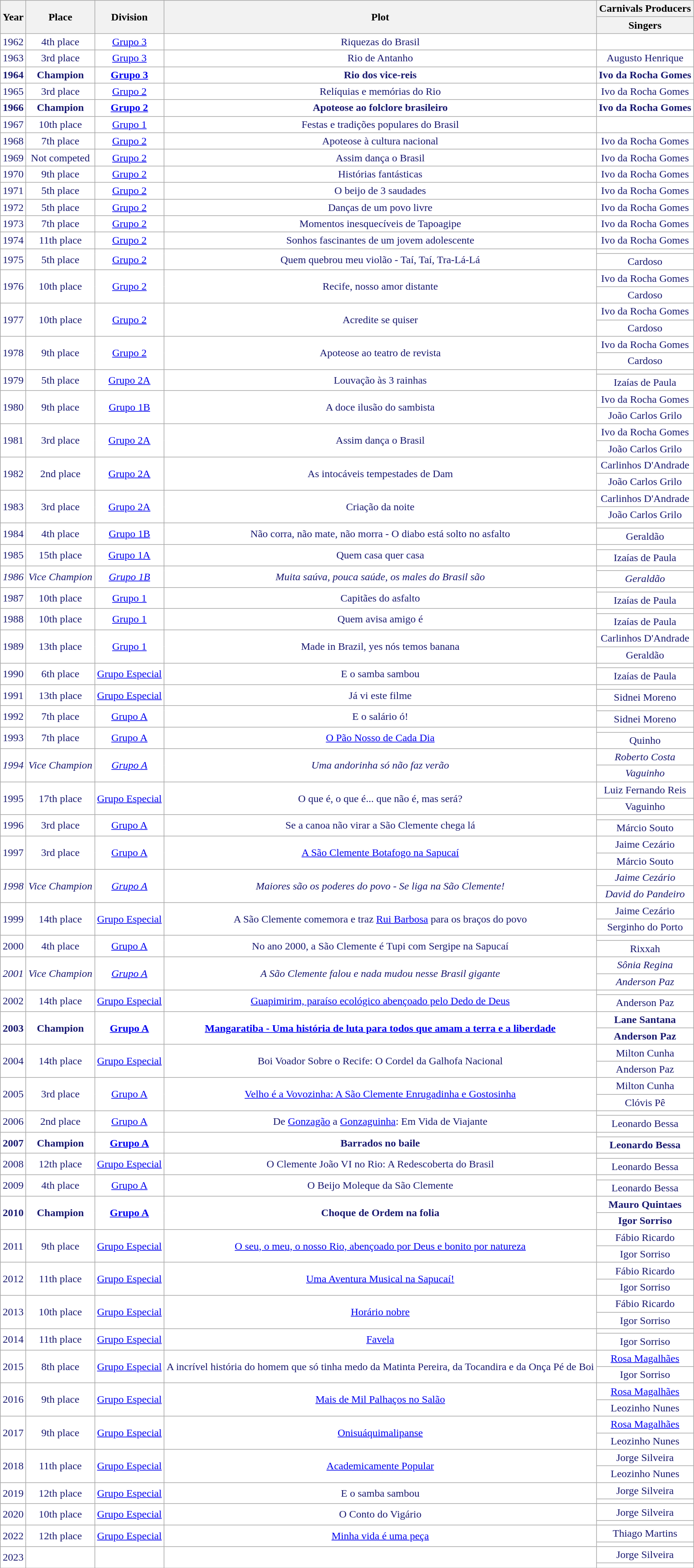<table class="wikitable sortable" style="text-align:center">
<tr align="center">
<th rowspan="2">Year</th>
<th rowspan="2">Place</th>
<th rowspan="2">Division</th>
<th rowspan="2">Plot</th>
<th>Carnivals Producers</th>
</tr>
<tr align="center">
<th>Singers</th>
</tr>
<tr style="background-color:white; color:midnightblue; text:align=center">
<td>1962</td>
<td>4th place</td>
<td><a href='#'>Grupo 3</a></td>
<td>Riquezas do Brasil</td>
<td></td>
</tr>
<tr style="background-color:white; color:midnightblue; text:align=center">
<td>1963</td>
<td>3rd place</td>
<td><a href='#'>Grupo 3</a></td>
<td>Rio de Antanho</td>
<td>Augusto Henrique</td>
</tr>
<tr style="background-color:white; color:midnightblue; text:align=center">
<td><strong>1964</strong></td>
<td><strong>Champion</strong></td>
<td><strong><a href='#'>Grupo 3</a></strong></td>
<td><strong>Rio dos vice-reis</strong></td>
<td><strong>Ivo da Rocha Gomes</strong></td>
</tr>
<tr style="background-color:white; color:midnightblue; text:align=center">
<td>1965</td>
<td>3rd place</td>
<td><a href='#'>Grupo 2</a></td>
<td>Relíquias e memórias do Rio</td>
<td>Ivo da Rocha Gomes</td>
</tr>
<tr style="background-color:white; color:midnightblue; text:align=center">
<td><strong>1966</strong></td>
<td><strong>Champion</strong></td>
<td><strong><a href='#'>Grupo 2</a></strong></td>
<td><strong>Apoteose ao folclore brasileiro</strong></td>
<td><strong>Ivo da Rocha Gomes</strong></td>
</tr>
<tr style="background-color:white; color:midnightblue; text:align=center">
<td>1967</td>
<td>10th place</td>
<td><a href='#'>Grupo 1</a></td>
<td>Festas e tradições populares do Brasil</td>
<td></td>
</tr>
<tr style="background-color:white; color:midnightblue; text:align=center">
<td>1968</td>
<td>7th place</td>
<td><a href='#'>Grupo 2</a></td>
<td>Apoteose à cultura nacional</td>
<td>Ivo da Rocha Gomes</td>
</tr>
<tr style="background-color:white; color:midnightblue; text:align=center">
<td>1969</td>
<td>Not competed</td>
<td><a href='#'>Grupo 2</a></td>
<td>Assim dança o Brasil</td>
<td>Ivo da Rocha Gomes</td>
</tr>
<tr style="background-color:white; color:midnightblue; text:align=center">
<td>1970</td>
<td>9th place</td>
<td><a href='#'>Grupo 2</a></td>
<td>Histórias fantásticas</td>
<td>Ivo da Rocha Gomes</td>
</tr>
<tr style="background-color:white; color:midnightblue; text:align=center">
<td>1971</td>
<td>5th place</td>
<td><a href='#'>Grupo 2</a></td>
<td>O beijo de 3 saudades</td>
<td>Ivo da Rocha Gomes</td>
</tr>
<tr style="background-color:white; color:midnightblue; text:align=center">
<td>1972</td>
<td>5th place</td>
<td><a href='#'>Grupo 2</a></td>
<td>Danças de um povo livre</td>
<td>Ivo da Rocha Gomes</td>
</tr>
<tr style="background-color:white; color:midnightblue; text:align=center">
<td>1973</td>
<td>7th place</td>
<td><a href='#'>Grupo 2</a></td>
<td>Momentos inesquecíveis de Tapoagipe</td>
<td>Ivo da Rocha Gomes</td>
</tr>
<tr style="background-color:white; color:midnightblue; text:align=center">
<td>1974</td>
<td>11th place</td>
<td><a href='#'>Grupo 2</a></td>
<td>Sonhos fascinantes de um jovem adolescente</td>
<td>Ivo da Rocha Gomes</td>
</tr>
<tr style="background-color:white; color:midnightblue; text:align=center">
<td rowspan="2">1975</td>
<td rowspan="2">5th place</td>
<td rowspan="2"><a href='#'>Grupo 2</a></td>
<td rowspan="2">Quem quebrou meu violão - Taí, Taí, Tra-Lá-Lá</td>
<td></td>
</tr>
<tr style="background-color:white; color:midnightblue; text:align=center">
<td>Cardoso</td>
</tr>
<tr style="background-color:white; color:midnightblue; text:align=center">
<td rowspan="2">1976</td>
<td rowspan="2">10th place</td>
<td rowspan="2"><a href='#'>Grupo 2</a></td>
<td rowspan="2">Recife, nosso amor distante</td>
<td>Ivo da Rocha Gomes</td>
</tr>
<tr style="background-color:white; color:midnightblue; text:align=center">
<td>Cardoso</td>
</tr>
<tr style="background-color:white; color:midnightblue; text:align=center">
<td rowspan="2">1977</td>
<td rowspan="2">10th place</td>
<td rowspan="2"><a href='#'>Grupo 2</a></td>
<td rowspan="2">Acredite se quiser</td>
<td>Ivo da Rocha Gomes</td>
</tr>
<tr style="background-color:white; color:midnightblue; text:align=center">
<td>Cardoso</td>
</tr>
<tr style="background-color:white; color:midnightblue; text:align=center">
<td rowspan="2">1978</td>
<td rowspan="2">9th place</td>
<td rowspan="2"><a href='#'>Grupo 2</a></td>
<td rowspan="2">Apoteose ao teatro de revista</td>
<td>Ivo da Rocha Gomes</td>
</tr>
<tr style="background-color:white; color:midnightblue; text:align=center">
<td>Cardoso</td>
</tr>
<tr style="background-color:white; color:midnightblue; text:align=center">
<td rowspan="2">1979</td>
<td rowspan="2">5th place</td>
<td rowspan="2"><a href='#'>Grupo 2A</a></td>
<td rowspan="2">Louvação às 3 rainhas</td>
<td></td>
</tr>
<tr style="background-color:white; color:midnightblue; text:align=center">
<td>Izaías de Paula</td>
</tr>
<tr style="background-color:white; color:midnightblue; text:align=center">
<td rowspan="2">1980</td>
<td rowspan="2">9th place</td>
<td rowspan="2"><a href='#'>Grupo 1B</a></td>
<td rowspan="2">A doce ilusão do sambista</td>
<td>Ivo da Rocha Gomes</td>
</tr>
<tr style="background-color:white; color:midnightblue; text:align=center">
<td>João Carlos Grilo</td>
</tr>
<tr style="background-color:white; color:midnightblue; text:align=center">
<td rowspan="2">1981</td>
<td rowspan="2">3rd place</td>
<td rowspan="2"><a href='#'>Grupo 2A</a></td>
<td rowspan="2">Assim dança o Brasil</td>
<td>Ivo da Rocha Gomes</td>
</tr>
<tr style="background-color:white; color:midnightblue; text:align=center">
<td>João Carlos Grilo</td>
</tr>
<tr style="background-color:white; color:midnightblue; text:align=center">
<td rowspan="2">1982</td>
<td rowspan="2">2nd place</td>
<td rowspan="2"><a href='#'>Grupo 2A</a></td>
<td rowspan="2">As intocáveis tempestades de Dam</td>
<td>Carlinhos D'Andrade</td>
</tr>
<tr style="background-color:white; color:midnightblue; text:align=center">
<td>João Carlos Grilo</td>
</tr>
<tr style="background-color:white; color:midnightblue; text:align=center">
<td rowspan="2">1983</td>
<td rowspan="2">3rd place</td>
<td rowspan="2"><a href='#'>Grupo 2A</a></td>
<td rowspan="2">Criação da noite</td>
<td>Carlinhos D'Andrade</td>
</tr>
<tr style="background-color:white; color:midnightblue; text:align=center">
<td>João Carlos Grilo</td>
</tr>
<tr style="background-color:white; color:midnightblue; text:align=center">
<td rowspan="2">1984</td>
<td rowspan="2">4th place</td>
<td rowspan="2"><a href='#'>Grupo 1B</a></td>
<td rowspan="2">Não corra, não mate, não morra - O diabo está solto no asfalto</td>
<td></td>
</tr>
<tr style="background-color:white; color:midnightblue; text:align=center">
<td>Geraldão</td>
</tr>
<tr style="background-color:white; color:midnightblue; text:align=center">
<td rowspan="2">1985</td>
<td rowspan="2">15th place</td>
<td rowspan="2"><a href='#'>Grupo 1A</a></td>
<td rowspan="2">Quem casa quer casa</td>
<td></td>
</tr>
<tr style="background-color:white; color:midnightblue; text:align=center">
<td>Izaías de Paula</td>
</tr>
<tr style="background-color:white; color:midnightblue; text:align=center">
<td rowspan="2"><em>1986</em></td>
<td rowspan="2"><em>Vice Champion</em></td>
<td rowspan="2"><em><a href='#'>Grupo 1B</a></em></td>
<td rowspan="2"><em>Muita saúva, pouca saúde, os males do Brasil são</em></td>
<td><em></em></td>
</tr>
<tr style="background-color:white; color:midnightblue; text:align=center">
<td><em>Geraldão</em></td>
</tr>
<tr style="background-color:white; color:midnightblue; text:align=center">
<td rowspan="2">1987</td>
<td rowspan="2">10th place</td>
<td rowspan="2"><a href='#'>Grupo 1</a></td>
<td rowspan="2">Capitães do asfalto</td>
<td></td>
</tr>
<tr style="background-color:white; color:midnightblue; text:align=center">
<td>Izaías de Paula</td>
</tr>
<tr style="background-color:white; color:midnightblue; text:align=center">
<td rowspan="2">1988</td>
<td rowspan="2">10th place</td>
<td rowspan="2"><a href='#'>Grupo 1</a></td>
<td rowspan="2">Quem avisa amigo é</td>
<td></td>
</tr>
<tr style="background-color:white; color:midnightblue; text:align=center">
<td>Izaías de Paula</td>
</tr>
<tr style="background-color:white; color:midnightblue; text:align=center">
<td rowspan="2">1989</td>
<td rowspan="2">13th place</td>
<td rowspan="2"><a href='#'>Grupo 1</a></td>
<td rowspan="2">Made in Brazil, yes nós temos banana</td>
<td>Carlinhos D'Andrade</td>
</tr>
<tr style="background-color:white; color:midnightblue; text:align=center">
<td>Geraldão</td>
</tr>
<tr style="background-color:white; color:midnightblue; text:align=center">
<td rowspan="2">1990</td>
<td rowspan="2">6th place</td>
<td rowspan="2"><a href='#'>Grupo Especial</a></td>
<td rowspan="2">E o samba sambou</td>
<td></td>
</tr>
<tr style="background-color:white; color:midnightblue; text:align=center">
<td>Izaías de Paula</td>
</tr>
<tr style="background-color:white; color:midnightblue; text:align=center">
<td rowspan="2">1991</td>
<td rowspan="2">13th place</td>
<td rowspan="2"><a href='#'>Grupo Especial</a></td>
<td rowspan="2">Já vi este filme</td>
<td></td>
</tr>
<tr style="background-color:white; color:midnightblue; text:align=center">
<td>Sidnei Moreno</td>
</tr>
<tr style="background-color:white; color:midnightblue; text:align=center">
<td rowspan="2">1992</td>
<td rowspan="2">7th place</td>
<td rowspan="2"><a href='#'>Grupo A</a></td>
<td rowspan="2">E o salário ó!</td>
<td></td>
</tr>
<tr style="background-color:white; color:midnightblue; text:align=center">
<td>Sidnei Moreno</td>
</tr>
<tr style="background-color:white; color:midnightblue; text:align=center">
<td rowspan="2">1993</td>
<td rowspan="2">7th place</td>
<td rowspan="2"><a href='#'>Grupo A</a></td>
<td rowspan="2"><a href='#'>O Pão Nosso de Cada Dia</a></td>
<td></td>
</tr>
<tr style="background-color:white; color:midnightblue; text:align=center">
<td>Quinho</td>
</tr>
<tr style="background-color:white; color:midnightblue; text:align=center">
<td rowspan="2"><em>1994</em></td>
<td rowspan="2"><em>Vice Champion</em></td>
<td rowspan="2"><em><a href='#'>Grupo A</a></em></td>
<td rowspan="2"><em>Uma andorinha só não faz verão</em></td>
<td><em>Roberto Costa</em></td>
</tr>
<tr style="background-color:white; color:midnightblue; text:align=center">
<td><em>Vaguinho</em></td>
</tr>
<tr style="background-color:white; color:midnightblue; text:align=center">
<td rowspan="2">1995</td>
<td rowspan="2">17th place</td>
<td rowspan="2"><a href='#'>Grupo Especial</a></td>
<td rowspan="2">O que é, o que é... que não é, mas será?</td>
<td>Luiz Fernando Reis</td>
</tr>
<tr style="background-color:white; color:midnightblue; text:align=center">
<td>Vaguinho</td>
</tr>
<tr style="background-color:white; color:midnightblue; text:align=center">
<td rowspan="2">1996</td>
<td rowspan="2">3rd place</td>
<td rowspan="2"><a href='#'>Grupo A</a></td>
<td rowspan="2">Se a canoa não virar a São Clemente chega lá</td>
<td></td>
</tr>
<tr style="background-color:white; color:midnightblue; text:align=center">
<td>Márcio Souto</td>
</tr>
<tr style="background-color:white; color:midnightblue; text:align=center">
<td rowspan="2">1997</td>
<td rowspan="2">3rd place</td>
<td rowspan="2"><a href='#'>Grupo A</a></td>
<td rowspan="2"><a href='#'>A São Clemente Botafogo na Sapucaí</a></td>
<td>Jaime Cezário</td>
</tr>
<tr style="background-color:white; color:midnightblue; text:align=center">
<td>Márcio Souto</td>
</tr>
<tr style="background-color:white; color:midnightblue; text:align=center">
<td rowspan="2"><em>1998</em></td>
<td rowspan="2"><em>Vice Champion</em></td>
<td rowspan="2"><em><a href='#'>Grupo A</a></em></td>
<td rowspan="2"><em>Maiores são os poderes do povo - Se liga na São Clemente!</em></td>
<td><em>Jaime Cezário</em></td>
</tr>
<tr style="background-color:white; color:midnightblue; text:align=center">
<td><em>David do Pandeiro</em></td>
</tr>
<tr style="background-color:white; color:midnightblue; text:align=center">
<td rowspan="2">1999</td>
<td rowspan="2">14th place</td>
<td rowspan="2"><a href='#'>Grupo Especial</a></td>
<td rowspan="2">A São Clemente comemora e traz <a href='#'>Rui Barbosa</a> para os braços do povo</td>
<td>Jaime Cezário</td>
</tr>
<tr style="background-color:white; color:midnightblue; text:align=center">
<td>Serginho do Porto</td>
</tr>
<tr style="background-color:white; color:midnightblue; text:align=center">
<td rowspan="2">2000</td>
<td rowspan="2">4th place</td>
<td rowspan="2"><a href='#'>Grupo A</a></td>
<td rowspan="2">No ano 2000, a São Clemente é Tupi com Sergipe na Sapucaí</td>
<td></td>
</tr>
<tr style="background-color:white; color:midnightblue; text:align=center">
<td>Rixxah</td>
</tr>
<tr style="background-color:white; color:midnightblue; text:align=center">
<td rowspan="2"><em>2001</em></td>
<td rowspan="2"><em>Vice Champion</em></td>
<td rowspan="2"><em><a href='#'>Grupo A</a></em></td>
<td rowspan="2"><em>A São Clemente falou e nada mudou nesse Brasil gigante</em></td>
<td><em>Sônia Regina</em></td>
</tr>
<tr style="background-color:white; color:midnightblue; text:align=center">
<td><em>Anderson Paz</em></td>
</tr>
<tr style="background-color:white; color:midnightblue; text:align=center">
<td rowspan="2">2002</td>
<td rowspan="2">14th place</td>
<td rowspan="2"><a href='#'>Grupo Especial</a></td>
<td rowspan="2"><a href='#'>Guapimirim, paraíso ecológico abençoado pelo Dedo de Deus</a></td>
<td></td>
</tr>
<tr style="background-color:white; color:midnightblue; text:align=center">
<td>Anderson Paz</td>
</tr>
<tr style="background-color:white; color:midnightblue; text:align=center">
<td rowspan="2"><strong>2003</strong></td>
<td rowspan="2"><strong>Champion</strong></td>
<td rowspan="2"><strong><a href='#'>Grupo A</a></strong></td>
<td rowspan="2"><strong><a href='#'>Mangaratiba - Uma história de luta para todos que amam a terra e a liberdade</a></strong></td>
<td><strong>Lane Santana</strong></td>
</tr>
<tr style="background-color:white; color:midnightblue; text:align=center">
<td><strong>Anderson Paz</strong></td>
</tr>
<tr style="background-color:white; color:midnightblue; text:align=center">
<td rowspan="2">2004</td>
<td rowspan="2">14th place</td>
<td rowspan="2"><a href='#'>Grupo Especial</a></td>
<td rowspan="2">Boi Voador Sobre o Recife: O Cordel da Galhofa Nacional</td>
<td>Milton Cunha</td>
</tr>
<tr style="background-color:white; color:midnightblue; text:align=center">
<td>Anderson Paz</td>
</tr>
<tr style="background-color:white; color:midnightblue; text:align=center">
<td rowspan="2">2005</td>
<td rowspan="2">3rd place</td>
<td rowspan="2"><a href='#'>Grupo A</a></td>
<td rowspan="2"><a href='#'>Velho é a Vovozinha: A São Clemente Enrugadinha e Gostosinha</a></td>
<td>Milton Cunha</td>
</tr>
<tr style="background-color:white; color:midnightblue; text:align=center">
<td>Clóvis Pê</td>
</tr>
<tr style="background-color:white; color:midnightblue; text:align=center">
<td rowspan="2">2006</td>
<td rowspan="2">2nd place</td>
<td rowspan="2"><a href='#'>Grupo A</a></td>
<td rowspan="2">De <a href='#'>Gonzagão</a> a <a href='#'>Gonzaguinha</a>: Em Vida de Viajante</td>
<td></td>
</tr>
<tr style="background-color:white; color:midnightblue; text:align=center">
<td>Leonardo Bessa</td>
</tr>
<tr style="background-color:white; color:midnightblue; text:align=center">
<td rowspan="2"><strong>2007</strong></td>
<td rowspan="2"><strong>Champion</strong></td>
<td rowspan="2"><strong><a href='#'>Grupo A</a></strong></td>
<td rowspan="2"><strong>Barrados no baile</strong></td>
<td><strong></strong></td>
</tr>
<tr style="background-color:white; color:midnightblue; text:align=center">
<td><strong>Leonardo Bessa</strong></td>
</tr>
<tr style="background-color:white; color:midnightblue; text:align=center">
<td rowspan="2">2008</td>
<td rowspan="2">12th place</td>
<td rowspan="2"><a href='#'>Grupo Especial</a></td>
<td rowspan="2">O Clemente João VI no Rio: A Redescoberta do Brasil</td>
<td></td>
</tr>
<tr style="background-color:white; color:midnightblue; text:align=center">
<td>Leonardo Bessa</td>
</tr>
<tr style="background-color:white; color:midnightblue; text:align=center">
<td rowspan="2">2009</td>
<td rowspan="2">4th place</td>
<td rowspan="2"><a href='#'>Grupo A</a></td>
<td rowspan="2">O Beijo Moleque da São Clemente</td>
<td></td>
</tr>
<tr style="background-color:white; color:midnightblue; text:align=center">
<td>Leonardo Bessa</td>
</tr>
<tr style="background-color:white; color:midnightblue; text:align=center">
<td rowspan="2"><strong>2010</strong></td>
<td rowspan="2"><strong>Champion</strong></td>
<td rowspan="2"><strong><a href='#'>Grupo A</a></strong></td>
<td rowspan="2"><strong>Choque de Ordem na folia</strong></td>
<td><strong>Mauro Quintaes</strong></td>
</tr>
<tr style="background-color:white; color:midnightblue; text:align=center">
<td><strong>Igor Sorriso</strong></td>
</tr>
<tr style="background-color:white; color:midnightblue; text:align=center">
<td rowspan="2">2011</td>
<td rowspan="2">9th place</td>
<td rowspan="2"><a href='#'>Grupo Especial</a></td>
<td rowspan="2"><a href='#'>O seu, o meu, o nosso Rio, abençoado por Deus e bonito por natureza</a></td>
<td>Fábio Ricardo</td>
</tr>
<tr style="background-color:white; color:midnightblue; text:align=center">
<td>Igor Sorriso</td>
</tr>
<tr style="background-color:white; color:midnightblue; text:align=center">
<td rowspan="2">2012</td>
<td rowspan="2">11th place</td>
<td rowspan="2"><a href='#'>Grupo Especial</a></td>
<td rowspan="2"><a href='#'>Uma Aventura Musical na Sapucaí!</a></td>
<td>Fábio Ricardo</td>
</tr>
<tr style="background-color:white; color:midnightblue; text:align=center">
<td>Igor Sorriso</td>
</tr>
<tr style="background-color:white; color:midnightblue; text:align=center">
<td rowspan="2">2013</td>
<td rowspan="2">10th place</td>
<td rowspan="2"><a href='#'>Grupo Especial</a></td>
<td rowspan="2"><a href='#'>Horário nobre</a></td>
<td>Fábio Ricardo</td>
</tr>
<tr style="background-color:white; color:midnightblue; text:align=center">
<td>Igor Sorriso</td>
</tr>
<tr style="background-color:white; color:midnightblue; text:align=center">
<td rowspan="2">2014</td>
<td rowspan="2">11th place</td>
<td rowspan="2"><a href='#'>Grupo Especial</a></td>
<td rowspan="2"><a href='#'>Favela</a></td>
<td></td>
</tr>
<tr style="background-color:white; color:midnightblue; text:align=center">
<td>Igor Sorriso</td>
</tr>
<tr style="background-color:white; color:midnightblue; text:align=center">
<td rowspan="2">2015</td>
<td rowspan="2">8th place</td>
<td rowspan="2"><a href='#'>Grupo Especial</a></td>
<td rowspan="2">A incrível história do homem que só tinha medo da Matinta Pereira, da Tocandira e da Onça Pé de Boi</td>
<td><a href='#'>Rosa Magalhães</a></td>
</tr>
<tr style="background-color:white; color:midnightblue; text:align=center">
<td>Igor Sorriso</td>
</tr>
<tr style="background-color:white; color:midnightblue; text:align=center">
<td rowspan="2">2016</td>
<td rowspan="2">9th place</td>
<td rowspan="2"><a href='#'>Grupo Especial</a></td>
<td rowspan="2"><a href='#'>Mais de Mil Palhaços no Salão</a></td>
<td><a href='#'>Rosa Magalhães</a></td>
</tr>
<tr style="background-color:white; color:midnightblue; text:align=center">
<td>Leozinho Nunes</td>
</tr>
<tr style="background-color:white; color:midnightblue; text:align=center">
<td rowspan="2">2017</td>
<td rowspan="2">9th place</td>
<td rowspan="2"><a href='#'>Grupo Especial</a></td>
<td rowspan="2"><a href='#'>Onisuáquimalipanse</a></td>
<td><a href='#'>Rosa Magalhães</a></td>
</tr>
<tr style="background-color:white; color:midnightblue; text:align=center">
<td>Leozinho Nunes</td>
</tr>
<tr style="background-color:white; color:midnightblue; text:align=center">
<td rowspan="2">2018</td>
<td rowspan="2">11th place</td>
<td rowspan="2"><a href='#'>Grupo Especial</a></td>
<td rowspan="2"><a href='#'>Academicamente Popular</a></td>
<td>Jorge Silveira</td>
</tr>
<tr style="background-color:white; color:midnightblue; text:align=center">
<td>Leozinho Nunes</td>
</tr>
<tr style="background-color:white; color:midnightblue; text:align=center">
<td rowspan="2">2019</td>
<td rowspan="2">12th place</td>
<td rowspan="2"><a href='#'>Grupo Especial</a></td>
<td rowspan="2">E o samba sambou</td>
<td>Jorge Silveira</td>
</tr>
<tr style="background-color:white; color:midnightblue; text:align=center">
<td></td>
</tr>
<tr style="background-color:white; color:midnightblue; text:align=center">
<td rowspan="2">2020</td>
<td rowspan="2">10th place</td>
<td rowspan="2"><a href='#'>Grupo Especial</a></td>
<td rowspan="2">O Conto do Vigário</td>
<td>Jorge Silveira</td>
</tr>
<tr style="background-color:white; color:midnightblue; text:align=center">
<td></td>
</tr>
<tr style="background-color:white; color:midnightblue; text:align=center">
<td rowspan="2">2022</td>
<td rowspan="2">12th place </td>
<td rowspan="2"><a href='#'>Grupo Especial</a></td>
<td rowspan="2"><a href='#'>Minha vida é uma peça</a></td>
<td>Thiago Martins</td>
</tr>
<tr style="background-color:white; color:midnightblue; text:align=center">
<td></td>
</tr>
<tr style="background-color:white; color:midnightblue; text:align=center">
<td rowspan="2">2023</td>
<td rowspan="2"></td>
<td rowspan="2"></td>
<td rowspan="2"></td>
<td>Jorge Silveira</td>
</tr>
<tr style="background-color:white; color:midnightblue; text:align=center">
<td></td>
</tr>
</table>
